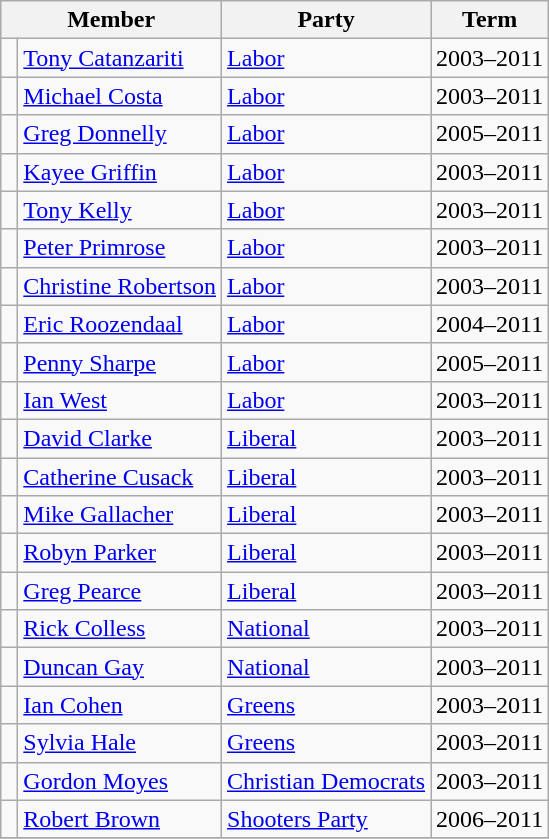<table class="wikitable">
<tr>
<th colspan="2">Member</th>
<th>Party</th>
<th>Term</th>
</tr>
<tr>
<td> </td>
<td><a href='#'>Tony Catanzariti</a></td>
<td><a href='#'>Labor</a></td>
<td>2003–2011</td>
</tr>
<tr>
<td> </td>
<td><a href='#'>Michael Costa</a></td>
<td><a href='#'>Labor</a></td>
<td>2003–2011</td>
</tr>
<tr>
<td> </td>
<td><a href='#'>Greg Donnelly</a></td>
<td><a href='#'>Labor</a></td>
<td>2005–2011</td>
</tr>
<tr>
<td> </td>
<td><a href='#'>Kayee Griffin</a></td>
<td><a href='#'>Labor</a></td>
<td>2003–2011</td>
</tr>
<tr>
<td> </td>
<td><a href='#'>Tony Kelly</a></td>
<td><a href='#'>Labor</a></td>
<td>2003–2011</td>
</tr>
<tr>
<td> </td>
<td><a href='#'>Peter Primrose</a></td>
<td><a href='#'>Labor</a></td>
<td>2003–2011</td>
</tr>
<tr>
<td> </td>
<td><a href='#'>Christine Robertson</a></td>
<td><a href='#'>Labor</a></td>
<td>2003–2011</td>
</tr>
<tr>
<td> </td>
<td><a href='#'>Eric Roozendaal</a></td>
<td><a href='#'>Labor</a></td>
<td>2004–2011</td>
</tr>
<tr>
<td> </td>
<td><a href='#'>Penny Sharpe</a></td>
<td><a href='#'>Labor</a></td>
<td>2005–2011</td>
</tr>
<tr>
<td> </td>
<td><a href='#'>Ian West</a></td>
<td><a href='#'>Labor</a></td>
<td>2003–2011</td>
</tr>
<tr>
<td> </td>
<td><a href='#'>David Clarke</a></td>
<td><a href='#'>Liberal</a></td>
<td>2003–2011</td>
</tr>
<tr>
<td> </td>
<td><a href='#'>Catherine Cusack</a></td>
<td><a href='#'>Liberal</a></td>
<td>2003–2011</td>
</tr>
<tr>
<td> </td>
<td><a href='#'>Mike Gallacher</a></td>
<td><a href='#'>Liberal</a></td>
<td>2003–2011</td>
</tr>
<tr>
<td> </td>
<td><a href='#'>Robyn Parker</a></td>
<td><a href='#'>Liberal</a></td>
<td>2003–2011</td>
</tr>
<tr>
<td> </td>
<td><a href='#'>Greg Pearce</a></td>
<td><a href='#'>Liberal</a></td>
<td>2003–2011</td>
</tr>
<tr>
<td> </td>
<td><a href='#'>Rick Colless</a></td>
<td><a href='#'>National</a></td>
<td>2003–2011</td>
</tr>
<tr>
<td> </td>
<td><a href='#'>Duncan Gay</a></td>
<td><a href='#'>National</a></td>
<td>2003–2011</td>
</tr>
<tr>
<td> </td>
<td><a href='#'>Ian Cohen</a></td>
<td><a href='#'>Greens</a></td>
<td>2003–2011</td>
</tr>
<tr>
<td> </td>
<td><a href='#'>Sylvia Hale</a></td>
<td><a href='#'>Greens</a></td>
<td>2003–2011</td>
</tr>
<tr>
<td> </td>
<td><a href='#'>Gordon Moyes</a></td>
<td><a href='#'>Christian Democrats</a></td>
<td>2003–2011</td>
</tr>
<tr>
<td> </td>
<td><a href='#'>Robert Brown</a></td>
<td><a href='#'>Shooters Party</a></td>
<td>2006–2011</td>
</tr>
<tr>
</tr>
</table>
